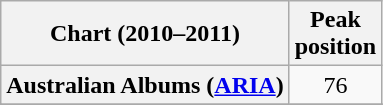<table class="wikitable sortable plainrowheaders" style="text-align:center">
<tr>
<th scope="col">Chart (2010–2011)</th>
<th scope="col">Peak<br>position</th>
</tr>
<tr>
<th scope="row">Australian Albums (<a href='#'>ARIA</a>)</th>
<td>76</td>
</tr>
<tr>
</tr>
<tr>
</tr>
<tr>
</tr>
<tr>
</tr>
<tr>
</tr>
<tr>
</tr>
<tr>
</tr>
<tr>
</tr>
<tr>
</tr>
<tr>
</tr>
<tr>
</tr>
<tr>
</tr>
<tr>
</tr>
<tr>
</tr>
<tr>
</tr>
<tr>
</tr>
</table>
